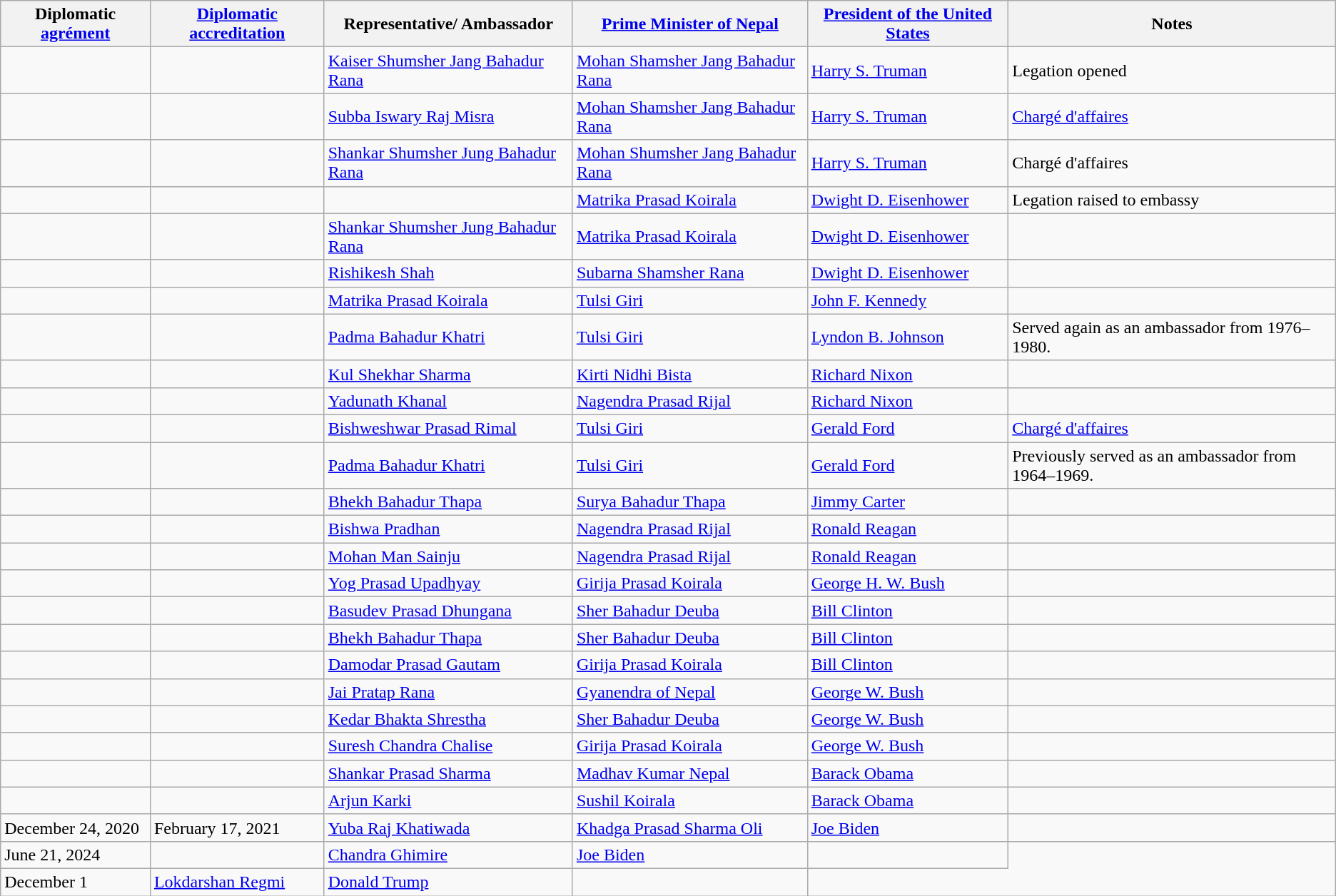<table class="wikitable sortable">
<tr>
<th>Diplomatic <a href='#'>agrément</a></th>
<th><a href='#'>Diplomatic accreditation</a></th>
<th>Representative/ Ambassador</th>
<th><a href='#'>Prime Minister of Nepal</a></th>
<th><a href='#'>President of the United States</a></th>
<th>Notes</th>
</tr>
<tr>
<td></td>
<td></td>
<td><a href='#'>Kaiser Shumsher Jang Bahadur Rana</a></td>
<td><a href='#'>Mohan Shamsher Jang Bahadur Rana</a></td>
<td><a href='#'>Harry S. Truman</a></td>
<td>Legation opened</td>
</tr>
<tr>
<td></td>
<td></td>
<td><a href='#'>Subba Iswary Raj Misra</a></td>
<td><a href='#'>Mohan Shamsher Jang Bahadur Rana</a></td>
<td><a href='#'>Harry S. Truman</a></td>
<td><a href='#'>Chargé d'affaires</a></td>
</tr>
<tr>
<td></td>
<td></td>
<td><a href='#'>Shankar Shumsher Jung Bahadur Rana</a></td>
<td><a href='#'>Mohan Shumsher Jang Bahadur Rana</a></td>
<td><a href='#'>Harry S. Truman</a></td>
<td>Chargé d'affaires</td>
</tr>
<tr>
<td></td>
<td></td>
<td></td>
<td><a href='#'>Matrika Prasad Koirala</a></td>
<td><a href='#'>Dwight D. Eisenhower</a></td>
<td>Legation raised to embassy</td>
</tr>
<tr>
<td></td>
<td></td>
<td><a href='#'>Shankar Shumsher Jung Bahadur Rana</a></td>
<td><a href='#'>Matrika Prasad Koirala</a></td>
<td><a href='#'>Dwight D. Eisenhower</a></td>
<td></td>
</tr>
<tr>
<td></td>
<td></td>
<td><a href='#'>Rishikesh Shah</a></td>
<td><a href='#'>Subarna Shamsher Rana</a></td>
<td><a href='#'>Dwight D. Eisenhower</a></td>
<td></td>
</tr>
<tr>
<td></td>
<td></td>
<td><a href='#'>Matrika Prasad Koirala</a></td>
<td><a href='#'>Tulsi Giri</a></td>
<td><a href='#'>John F. Kennedy</a></td>
<td></td>
</tr>
<tr>
<td></td>
<td></td>
<td><a href='#'>Padma Bahadur Khatri</a></td>
<td><a href='#'>Tulsi Giri</a></td>
<td><a href='#'>Lyndon B. Johnson</a></td>
<td>Served again as an ambassador from 1976–1980.</td>
</tr>
<tr>
<td></td>
<td></td>
<td><a href='#'>Kul Shekhar Sharma</a></td>
<td><a href='#'>Kirti Nidhi Bista</a></td>
<td><a href='#'>Richard Nixon</a></td>
<td></td>
</tr>
<tr>
<td></td>
<td></td>
<td><a href='#'>Yadunath Khanal</a></td>
<td><a href='#'>Nagendra Prasad Rijal</a></td>
<td><a href='#'>Richard Nixon</a></td>
<td></td>
</tr>
<tr>
<td></td>
<td></td>
<td><a href='#'>Bishweshwar Prasad Rimal</a></td>
<td><a href='#'>Tulsi Giri</a></td>
<td><a href='#'>Gerald Ford</a></td>
<td><a href='#'>Chargé d'affaires</a></td>
</tr>
<tr>
<td></td>
<td></td>
<td><a href='#'>Padma Bahadur Khatri</a></td>
<td><a href='#'>Tulsi Giri</a></td>
<td><a href='#'>Gerald Ford</a></td>
<td>Previously served as an ambassador from 1964–1969.<br></td>
</tr>
<tr>
<td></td>
<td></td>
<td><a href='#'>Bhekh Bahadur Thapa</a></td>
<td><a href='#'>Surya Bahadur Thapa</a></td>
<td><a href='#'>Jimmy Carter</a></td>
<td></td>
</tr>
<tr>
<td></td>
<td></td>
<td><a href='#'>Bishwa Pradhan</a></td>
<td><a href='#'>Nagendra Prasad Rijal</a></td>
<td><a href='#'>Ronald Reagan</a></td>
<td></td>
</tr>
<tr>
<td></td>
<td></td>
<td><a href='#'>Mohan Man Sainju</a></td>
<td><a href='#'>Nagendra Prasad Rijal</a></td>
<td><a href='#'>Ronald Reagan</a></td>
<td></td>
</tr>
<tr>
<td></td>
<td></td>
<td><a href='#'>Yog Prasad Upadhyay</a></td>
<td><a href='#'>Girija Prasad Koirala</a></td>
<td><a href='#'>George H. W. Bush</a></td>
<td></td>
</tr>
<tr>
<td></td>
<td></td>
<td><a href='#'>Basudev Prasad Dhungana</a></td>
<td><a href='#'>Sher Bahadur Deuba</a></td>
<td><a href='#'>Bill Clinton</a></td>
<td></td>
</tr>
<tr>
<td></td>
<td></td>
<td><a href='#'>Bhekh Bahadur Thapa</a></td>
<td><a href='#'>Sher Bahadur Deuba</a></td>
<td><a href='#'>Bill Clinton</a></td>
<td></td>
</tr>
<tr>
<td></td>
<td></td>
<td><a href='#'>Damodar Prasad Gautam</a></td>
<td><a href='#'>Girija Prasad Koirala</a></td>
<td><a href='#'>Bill Clinton</a></td>
<td></td>
</tr>
<tr>
<td></td>
<td></td>
<td><a href='#'>Jai Pratap Rana</a></td>
<td><a href='#'>Gyanendra of Nepal</a></td>
<td><a href='#'>George W. Bush</a></td>
<td></td>
</tr>
<tr>
<td></td>
<td></td>
<td><a href='#'>Kedar Bhakta Shrestha</a></td>
<td><a href='#'>Sher Bahadur Deuba</a></td>
<td><a href='#'>George W. Bush</a></td>
<td></td>
</tr>
<tr>
<td></td>
<td></td>
<td><a href='#'>Suresh Chandra Chalise</a></td>
<td><a href='#'>Girija Prasad Koirala</a></td>
<td><a href='#'>George W. Bush</a></td>
<td></td>
</tr>
<tr>
<td></td>
<td></td>
<td><a href='#'>Shankar Prasad Sharma</a></td>
<td><a href='#'>Madhav Kumar Nepal</a></td>
<td><a href='#'>Barack Obama</a></td>
<td></td>
</tr>
<tr>
<td></td>
<td></td>
<td><a href='#'>Arjun Karki</a></td>
<td><a href='#'>Sushil Koirala</a></td>
<td><a href='#'>Barack Obama</a></td>
<td></td>
</tr>
<tr>
<td>December 24, 2020</td>
<td>February 17, 2021</td>
<td><a href='#'>Yuba Raj Khatiwada</a></td>
<td><a href='#'>Khadga Prasad Sharma Oli</a></td>
<td><a href='#'>Joe Biden</a></td>
<td></td>
</tr>
<tr>
<td>June 21, 2024</td>
<td></td>
<td><a href='#'>Chandra Ghimire</a></td>
<td><a href='#'>Joe Biden</a></td>
<td></td>
</tr>
<tr>
<td>December 1</td>
<td><a href='#'>Lokdarshan Regmi</a></td>
<td><a href='#'>Donald Trump</a></td>
<td></td>
</tr>
</table>
